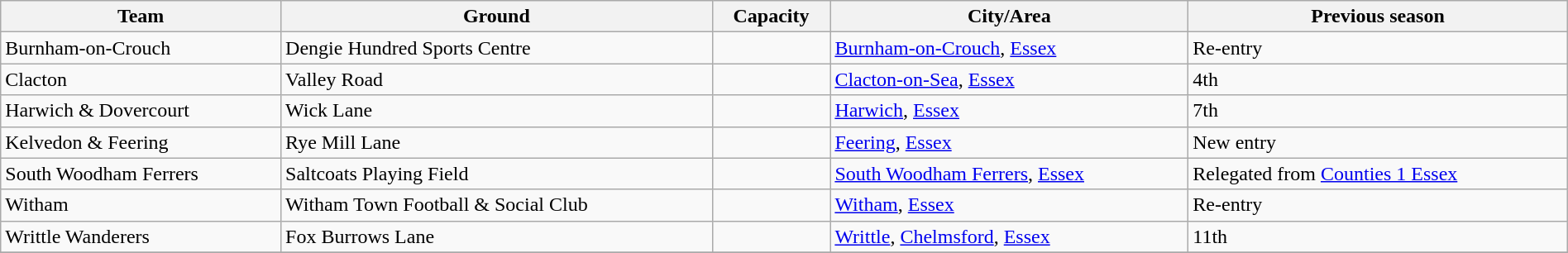<table class="wikitable sortable" width=100%>
<tr>
<th>Team</th>
<th>Ground</th>
<th>Capacity</th>
<th>City/Area</th>
<th>Previous season</th>
</tr>
<tr>
<td>Burnham-on-Crouch</td>
<td>Dengie Hundred Sports Centre</td>
<td></td>
<td><a href='#'>Burnham-on-Crouch</a>, <a href='#'>Essex</a></td>
<td>Re-entry</td>
</tr>
<tr>
<td>Clacton</td>
<td>Valley Road</td>
<td></td>
<td><a href='#'>Clacton-on-Sea</a>, <a href='#'>Essex</a></td>
<td>4th</td>
</tr>
<tr>
<td>Harwich & Dovercourt</td>
<td>Wick Lane</td>
<td></td>
<td><a href='#'>Harwich</a>, <a href='#'>Essex</a></td>
<td>7th</td>
</tr>
<tr>
<td>Kelvedon & Feering</td>
<td>Rye Mill Lane</td>
<td></td>
<td><a href='#'>Feering</a>, <a href='#'>Essex</a></td>
<td>New entry</td>
</tr>
<tr>
<td>South Woodham Ferrers</td>
<td>Saltcoats Playing Field</td>
<td></td>
<td><a href='#'>South Woodham Ferrers</a>, <a href='#'>Essex</a></td>
<td>Relegated from <a href='#'>Counties 1 Essex</a></td>
</tr>
<tr>
<td>Witham</td>
<td>Witham Town Football & Social Club</td>
<td></td>
<td><a href='#'>Witham</a>, <a href='#'>Essex</a></td>
<td>Re-entry</td>
</tr>
<tr>
<td>Writtle Wanderers</td>
<td>Fox Burrows Lane</td>
<td></td>
<td><a href='#'>Writtle</a>, <a href='#'>Chelmsford</a>, <a href='#'>Essex</a></td>
<td>11th</td>
</tr>
<tr>
</tr>
</table>
